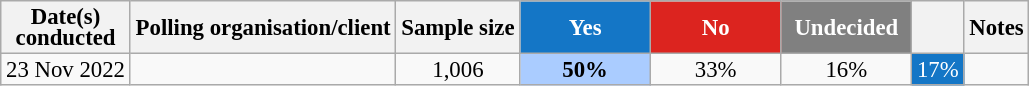<table class="wikitable sortable" style="text-align: center; line-height: 14px; font-size: 95%;">
<tr>
<th>Date(s)<br>conducted</th>
<th>Polling organisation/client</th>
<th>Sample size</th>
<td class="unsortable" style="background:#1476c6; width: 80px; color: white;"><strong>Yes</strong></td>
<td class="unsortable" style="background: #DC241F; width: 80px; color: white;"><strong>No</strong></td>
<th class="unsortable" style="background: gray; width: 80px; color: white;">Undecided</th>
<th></th>
<th>Notes</th>
</tr>
<tr>
<td data-sort-value="2022-10-19">23 Nov 2022</td>
<td></td>
<td>1,006</td>
<td style="background:#acf;"><strong>50%</strong></td>
<td>33%</td>
<td>16%</td>
<td style="background:#1476c6; color: white;">17%</td>
<td></td>
</tr>
</table>
